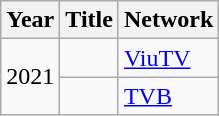<table class="wikitable plainrowheaders">
<tr>
<th scope="col">Year</th>
<th scope="col">Title</th>
<th scope="col">Network</th>
</tr>
<tr>
<td rowspan="2">2021</td>
<td><em></em></td>
<td><a href='#'>ViuTV</a></td>
</tr>
<tr>
<td><em></em></td>
<td><a href='#'>TVB</a></td>
</tr>
</table>
